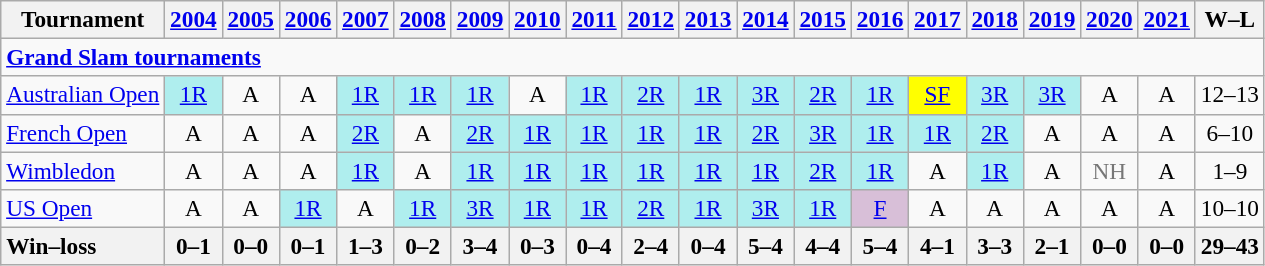<table class=wikitable style=font-size:97%;text-align:center>
<tr>
<th>Tournament</th>
<th><a href='#'>2004</a></th>
<th><a href='#'>2005</a></th>
<th><a href='#'>2006</a></th>
<th><a href='#'>2007</a></th>
<th><a href='#'>2008</a></th>
<th><a href='#'>2009</a></th>
<th><a href='#'>2010</a></th>
<th><a href='#'>2011</a></th>
<th><a href='#'>2012</a></th>
<th><a href='#'>2013</a></th>
<th><a href='#'>2014</a></th>
<th><a href='#'>2015</a></th>
<th><a href='#'>2016</a></th>
<th><a href='#'>2017</a></th>
<th><a href='#'>2018</a></th>
<th><a href='#'>2019</a></th>
<th><a href='#'>2020</a></th>
<th><a href='#'>2021</a></th>
<th>W–L</th>
</tr>
<tr>
<td colspan=20 style=text-align:left><a href='#'><strong>Grand Slam tournaments</strong></a></td>
</tr>
<tr>
<td align=left><a href='#'>Australian Open</a></td>
<td bgcolor=afeeee><a href='#'>1R</a></td>
<td>A</td>
<td>A</td>
<td bgcolor=afeeee><a href='#'>1R</a></td>
<td bgcolor=afeeee><a href='#'>1R</a></td>
<td bgcolor=afeeee><a href='#'>1R</a></td>
<td>A</td>
<td bgcolor=afeeee><a href='#'>1R</a></td>
<td bgcolor=afeeee><a href='#'>2R</a></td>
<td bgcolor=afeeee><a href='#'>1R</a></td>
<td bgcolor=afeeee><a href='#'>3R</a></td>
<td bgcolor=afeeee><a href='#'>2R</a></td>
<td bgcolor=afeeee><a href='#'>1R</a></td>
<td style=background:yellow><a href='#'>SF</a></td>
<td bgcolor=afeeee><a href='#'>3R</a></td>
<td bgcolor=afeeee><a href='#'>3R</a></td>
<td>A</td>
<td>A</td>
<td>12–13</td>
</tr>
<tr>
<td align=left><a href='#'>French Open</a></td>
<td>A</td>
<td>A</td>
<td>A</td>
<td bgcolor=afeeee><a href='#'>2R</a></td>
<td>A</td>
<td bgcolor=afeeee><a href='#'>2R</a></td>
<td bgcolor=afeeee><a href='#'>1R</a></td>
<td bgcolor=afeeee><a href='#'>1R</a></td>
<td bgcolor=afeeee><a href='#'>1R</a></td>
<td bgcolor=afeeee><a href='#'>1R</a></td>
<td bgcolor=afeeee><a href='#'>2R</a></td>
<td bgcolor=afeeee><a href='#'>3R</a></td>
<td bgcolor=afeeee><a href='#'>1R</a></td>
<td bgcolor=afeeee><a href='#'>1R</a></td>
<td bgcolor=afeeee><a href='#'>2R</a></td>
<td>A</td>
<td>A</td>
<td>A</td>
<td>6–10</td>
</tr>
<tr>
<td align=left><a href='#'>Wimbledon</a></td>
<td>A</td>
<td>A</td>
<td>A</td>
<td bgcolor=afeeee><a href='#'>1R</a></td>
<td>A</td>
<td bgcolor=afeeee><a href='#'>1R</a></td>
<td bgcolor=afeeee><a href='#'>1R</a></td>
<td bgcolor=afeeee><a href='#'>1R</a></td>
<td bgcolor=afeeee><a href='#'>1R</a></td>
<td bgcolor=afeeee><a href='#'>1R</a></td>
<td bgcolor=afeeee><a href='#'>1R</a></td>
<td bgcolor=afeeee><a href='#'>2R</a></td>
<td bgcolor=afeeee><a href='#'>1R</a></td>
<td>A</td>
<td bgcolor=afeeee><a href='#'>1R</a></td>
<td>A</td>
<td style=color:#767676>NH</td>
<td>A</td>
<td>1–9</td>
</tr>
<tr>
<td align=left><a href='#'>US Open</a></td>
<td>A</td>
<td>A</td>
<td bgcolor=afeeee><a href='#'>1R</a></td>
<td>A</td>
<td bgcolor=afeeee><a href='#'>1R</a></td>
<td bgcolor=afeeee><a href='#'>3R</a></td>
<td bgcolor=afeeee><a href='#'>1R</a></td>
<td bgcolor=afeeee><a href='#'>1R</a></td>
<td bgcolor=afeeee><a href='#'>2R</a></td>
<td bgcolor=afeeee><a href='#'>1R</a></td>
<td bgcolor=afeeee><a href='#'>3R</a></td>
<td bgcolor=afeeee><a href='#'>1R</a></td>
<td style=background:thistle><a href='#'>F</a></td>
<td>A</td>
<td>A</td>
<td>A</td>
<td>A</td>
<td>A</td>
<td>10–10</td>
</tr>
<tr>
<th style=text-align:left>Win–loss</th>
<th>0–1</th>
<th>0–0</th>
<th>0–1</th>
<th>1–3</th>
<th>0–2</th>
<th>3–4</th>
<th>0–3</th>
<th>0–4</th>
<th>2–4</th>
<th>0–4</th>
<th>5–4</th>
<th>4–4</th>
<th>5–4</th>
<th>4–1</th>
<th>3–3</th>
<th>2–1</th>
<th>0–0</th>
<th>0–0</th>
<th>29–43</th>
</tr>
</table>
